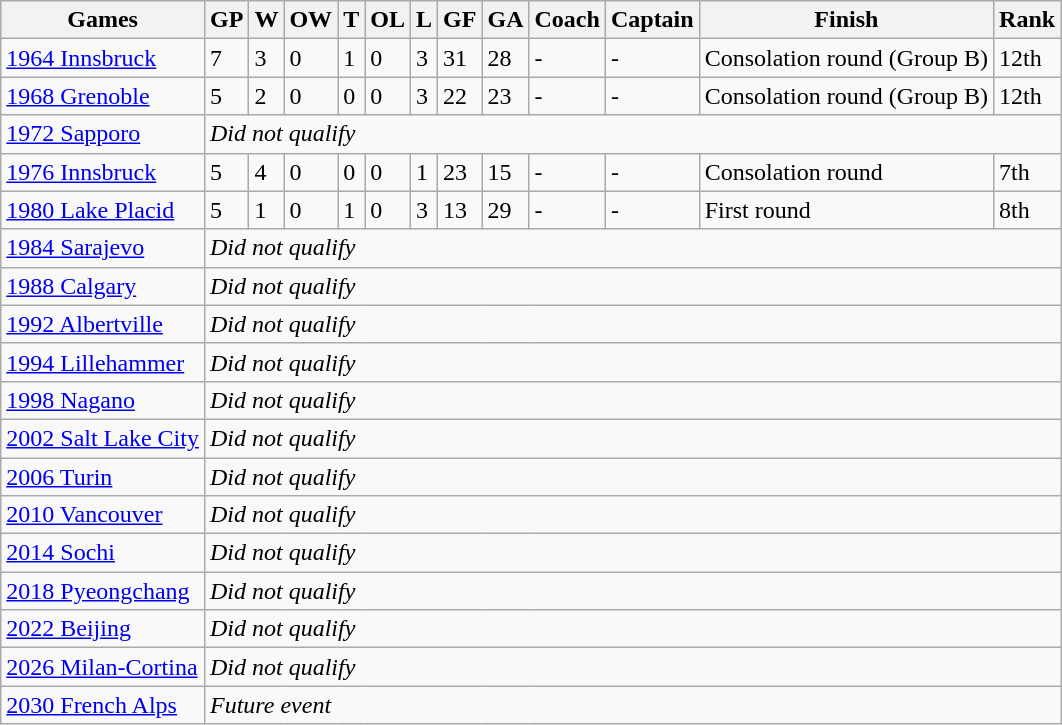<table class="wikitable sortable">
<tr>
<th>Games</th>
<th>GP</th>
<th>W</th>
<th>OW</th>
<th>T</th>
<th>OL</th>
<th>L</th>
<th>GF</th>
<th>GA</th>
<th>Coach</th>
<th>Captain</th>
<th>Finish</th>
<th>Rank</th>
</tr>
<tr>
<td> <a href='#'>1964 Innsbruck</a></td>
<td>7</td>
<td>3</td>
<td>0</td>
<td>1</td>
<td>0</td>
<td>3</td>
<td>31</td>
<td>28</td>
<td>-</td>
<td>-</td>
<td>Consolation round (Group B)</td>
<td>12th</td>
</tr>
<tr>
<td> <a href='#'>1968 Grenoble</a></td>
<td>5</td>
<td>2</td>
<td>0</td>
<td>0</td>
<td>0</td>
<td>3</td>
<td>22</td>
<td>23</td>
<td>-</td>
<td>-</td>
<td>Consolation round (Group B)</td>
<td>12th</td>
</tr>
<tr>
<td> <a href='#'>1972 Sapporo</a></td>
<td colspan=12><em>Did not qualify</em></td>
</tr>
<tr>
<td> <a href='#'>1976 Innsbruck</a></td>
<td>5</td>
<td>4</td>
<td>0</td>
<td>0</td>
<td>0</td>
<td>1</td>
<td>23</td>
<td>15</td>
<td>-</td>
<td>-</td>
<td>Consolation round</td>
<td>7th</td>
</tr>
<tr>
<td> <a href='#'>1980 Lake Placid</a></td>
<td>5</td>
<td>1</td>
<td>0</td>
<td>1</td>
<td>0</td>
<td>3</td>
<td>13</td>
<td>29</td>
<td>-</td>
<td>-</td>
<td>First round</td>
<td>8th</td>
</tr>
<tr>
<td> <a href='#'>1984 Sarajevo</a></td>
<td colspan=12><em>Did not qualify</em></td>
</tr>
<tr>
<td> <a href='#'>1988 Calgary</a></td>
<td colspan=12><em>Did not qualify</em></td>
</tr>
<tr>
<td> <a href='#'>1992 Albertville</a></td>
<td colspan=12><em>Did not qualify</em></td>
</tr>
<tr>
<td><a href='#'>1994 Lillehammer</a></td>
<td colspan=12><em>Did not qualify</em></td>
</tr>
<tr>
<td><a href='#'>1998 Nagano</a></td>
<td colspan=12><em>Did not qualify</em></td>
</tr>
<tr>
<td> <a href='#'>2002 Salt Lake City</a></td>
<td colspan=12><em>Did not qualify</em></td>
</tr>
<tr>
<td> <a href='#'>2006 Turin</a></td>
<td colspan=12><em>Did not qualify</em></td>
</tr>
<tr>
<td> <a href='#'>2010 Vancouver</a></td>
<td colspan=12><em>Did not qualify</em></td>
</tr>
<tr>
<td> <a href='#'>2014 Sochi</a></td>
<td colspan=12><em>Did not qualify</em></td>
</tr>
<tr>
<td> <a href='#'>2018 Pyeongchang</a></td>
<td colspan=12><em>Did not qualify</em></td>
</tr>
<tr>
<td> <a href='#'>2022 Beijing</a></td>
<td colspan=12><em>Did not qualify</em></td>
</tr>
<tr>
<td> <a href='#'>2026 Milan-Cortina</a></td>
<td colspan=12><em>Did not qualify</em></td>
</tr>
<tr>
<td> <a href='#'>2030 French Alps</a></td>
<td colspan=12><em>Future event</em></td>
</tr>
</table>
